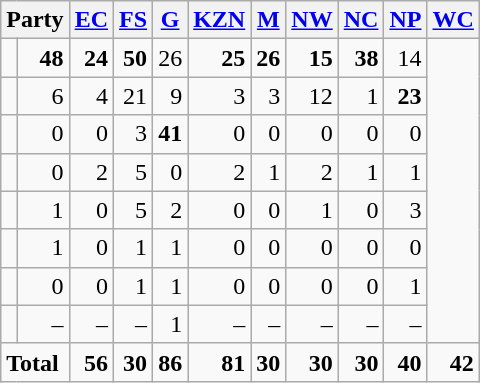<table class=wikitable style=text-align:right>
<tr>
<th colspan=2">Party</th>
<th><a href='#'>EC</a></th>
<th><a href='#'>FS</a></th>
<th><a href='#'>G</a></th>
<th><a href='#'>KZN</a></th>
<th><a href='#'>M</a></th>
<th><a href='#'>NW</a></th>
<th><a href='#'>NC</a></th>
<th><a href='#'>NP</a></th>
<th><a href='#'>WC</a></th>
</tr>
<tr>
<td></td>
<td><strong>48</strong></td>
<td><strong>24</strong></td>
<td><strong>50</strong></td>
<td>26</td>
<td><strong>25</strong></td>
<td><strong>26</strong></td>
<td><strong>15</strong></td>
<td><strong>38</strong></td>
<td>14</td>
</tr>
<tr>
<td></td>
<td>6</td>
<td>4</td>
<td>21</td>
<td>9</td>
<td>3</td>
<td>3</td>
<td>12</td>
<td>1</td>
<td><strong>23</strong></td>
</tr>
<tr>
<td></td>
<td>0</td>
<td>0</td>
<td>3</td>
<td><strong>41</strong></td>
<td>0</td>
<td>0</td>
<td>0</td>
<td>0</td>
<td>0</td>
</tr>
<tr>
<td></td>
<td>0</td>
<td>2</td>
<td>5</td>
<td>0</td>
<td>2</td>
<td>1</td>
<td>2</td>
<td>1</td>
<td>1</td>
</tr>
<tr>
<td></td>
<td>1</td>
<td>0</td>
<td>5</td>
<td>2</td>
<td>0</td>
<td>0</td>
<td>1</td>
<td>0</td>
<td>3</td>
</tr>
<tr>
<td></td>
<td>1</td>
<td>0</td>
<td>1</td>
<td>1</td>
<td>0</td>
<td>0</td>
<td>0</td>
<td>0</td>
<td>0</td>
</tr>
<tr>
<td></td>
<td>0</td>
<td>0</td>
<td>1</td>
<td>1</td>
<td>0</td>
<td>0</td>
<td>0</td>
<td>0</td>
<td>1</td>
</tr>
<tr>
<td></td>
<td>–</td>
<td>–</td>
<td>–</td>
<td>1</td>
<td>–</td>
<td>–</td>
<td>–</td>
<td>–</td>
<td>–</td>
</tr>
<tr style=font-weight:bold>
<td colspan=2 align=left>Total</td>
<td>56</td>
<td>30</td>
<td>86</td>
<td>81</td>
<td>30</td>
<td>30</td>
<td>30</td>
<td>40</td>
<td>42</td>
</tr>
</table>
